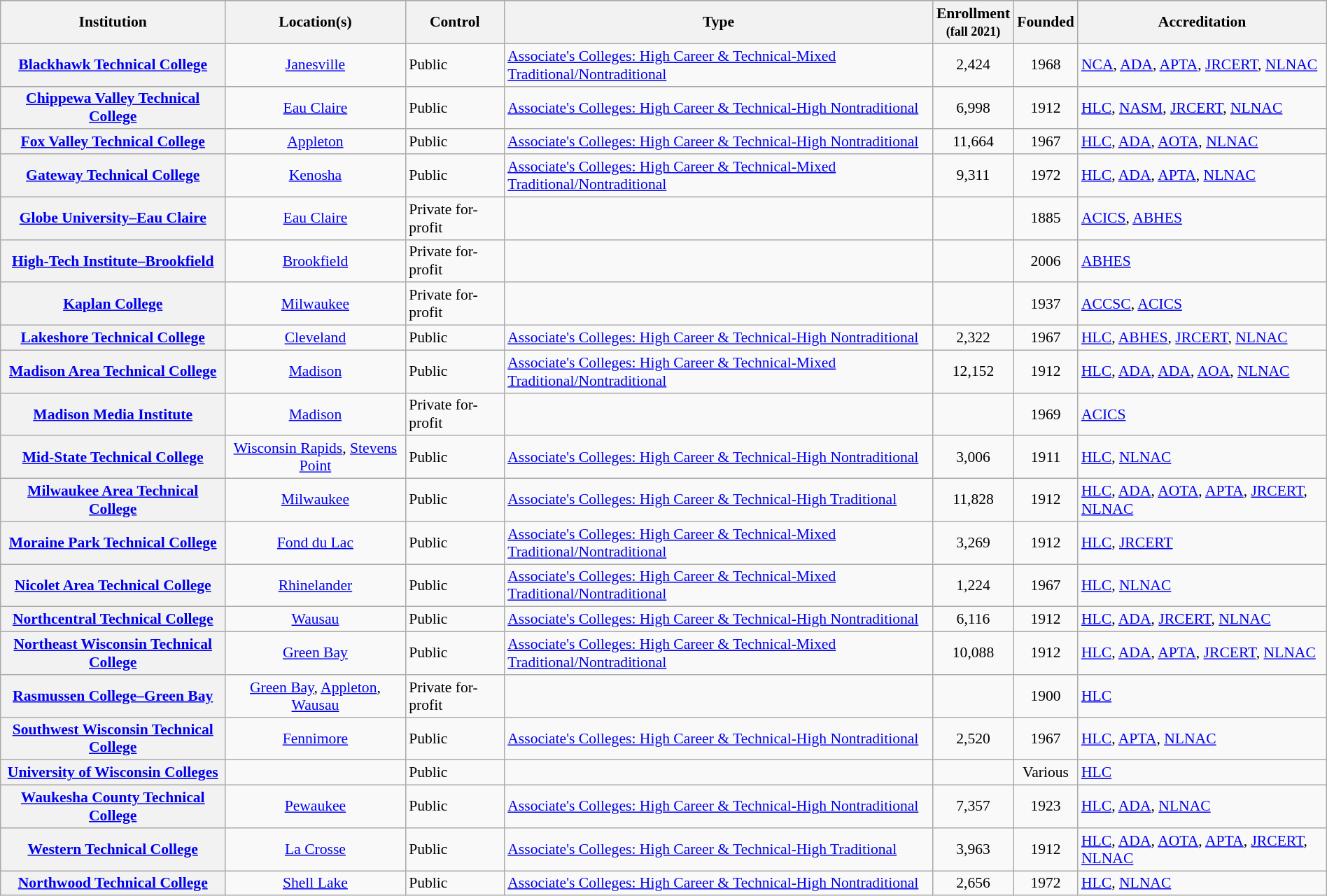<table class="wikitable sortable plainrowheaders" style="text-align:left; width:100%; font-size:90%">
<tr>
</tr>
<tr>
<th scope="col">Institution</th>
<th scope="col">Location(s)</th>
<th scope="col">Control</th>
<th scope="col">Type</th>
<th scope="col">Enrollment<br><small>(fall 2021)</small></th>
<th scope="col">Founded</th>
<th scope="col">Accreditation</th>
</tr>
<tr>
<th scope="row"><a href='#'>Blackhawk Technical College</a></th>
<td align="center"><a href='#'>Janesville</a></td>
<td>Public</td>
<td><a href='#'>Associate's Colleges: High Career & Technical-Mixed Traditional/Nontraditional</a></td>
<td align="center">2,424</td>
<td align="center">1968</td>
<td><a href='#'>NCA</a>, <a href='#'>ADA</a>, <a href='#'>APTA</a>, <a href='#'>JRCERT</a>, <a href='#'>NLNAC</a></td>
</tr>
<tr>
<th scope="row"><a href='#'>Chippewa Valley Technical College</a></th>
<td align="center"><a href='#'>Eau Claire</a></td>
<td>Public</td>
<td><a href='#'>Associate's Colleges: High Career & Technical-High Nontraditional</a></td>
<td align="center">6,998</td>
<td align="center">1912</td>
<td><a href='#'>HLC</a>, <a href='#'>NASM</a>, <a href='#'>JRCERT</a>, <a href='#'>NLNAC</a></td>
</tr>
<tr>
<th scope="row"><a href='#'>Fox Valley Technical College</a></th>
<td align="center"><a href='#'>Appleton</a></td>
<td>Public</td>
<td><a href='#'>Associate's Colleges: High Career & Technical-High Nontraditional</a></td>
<td align="center">11,664</td>
<td align="center">1967</td>
<td><a href='#'>HLC</a>, <a href='#'>ADA</a>, <a href='#'>AOTA</a>, <a href='#'>NLNAC</a></td>
</tr>
<tr>
<th scope="row"><a href='#'>Gateway Technical College</a></th>
<td align="center"><a href='#'>Kenosha</a></td>
<td>Public</td>
<td><a href='#'>Associate's Colleges: High Career & Technical-Mixed Traditional/Nontraditional</a></td>
<td align="center">9,311</td>
<td align="center">1972</td>
<td><a href='#'>HLC</a>, <a href='#'>ADA</a>, <a href='#'>APTA</a>, <a href='#'>NLNAC</a></td>
</tr>
<tr>
<th scope="row"><a href='#'>Globe University–Eau Claire</a></th>
<td align="center"><a href='#'>Eau Claire</a></td>
<td>Private for-profit</td>
<td></td>
<td align="center"></td>
<td align="center">1885</td>
<td><a href='#'>ACICS</a>, <a href='#'>ABHES</a></td>
</tr>
<tr>
<th scope="row"><a href='#'>High-Tech Institute–Brookfield</a></th>
<td align="center"><a href='#'>Brookfield</a></td>
<td>Private for-profit</td>
<td></td>
<td align="center"></td>
<td align="center">2006</td>
<td><a href='#'>ABHES</a></td>
</tr>
<tr>
<th scope="row"><a href='#'>Kaplan College</a></th>
<td align="center"><a href='#'>Milwaukee</a></td>
<td>Private for-profit</td>
<td></td>
<td align="center"></td>
<td align="center">1937</td>
<td><a href='#'>ACCSC</a>, <a href='#'>ACICS</a></td>
</tr>
<tr>
<th scope="row"><a href='#'>Lakeshore Technical College</a></th>
<td align="center"><a href='#'>Cleveland</a></td>
<td>Public</td>
<td><a href='#'>Associate's Colleges: High Career & Technical-High Nontraditional</a></td>
<td align="center">2,322</td>
<td align="center">1967</td>
<td><a href='#'>HLC</a>, <a href='#'>ABHES</a>, <a href='#'>JRCERT</a>, <a href='#'>NLNAC</a></td>
</tr>
<tr>
<th scope="row"><a href='#'>Madison Area Technical College</a></th>
<td align="center"><a href='#'>Madison</a></td>
<td>Public</td>
<td><a href='#'>Associate's Colleges: High Career & Technical-Mixed Traditional/Nontraditional</a></td>
<td align="center">12,152</td>
<td align="center">1912</td>
<td><a href='#'>HLC</a>, <a href='#'>ADA</a>, <a href='#'>ADA</a>, <a href='#'>AOA</a>, <a href='#'>NLNAC</a></td>
</tr>
<tr>
<th scope="row"><a href='#'>Madison Media Institute</a></th>
<td align="center"><a href='#'>Madison</a></td>
<td>Private for-profit</td>
<td></td>
<td align="center"></td>
<td align="center">1969</td>
<td><a href='#'>ACICS</a></td>
</tr>
<tr>
<th scope="row"><a href='#'>Mid-State Technical College</a></th>
<td align="center"><a href='#'>Wisconsin Rapids</a>, <a href='#'>Stevens Point</a></td>
<td>Public</td>
<td><a href='#'>Associate's Colleges: High Career & Technical-High Nontraditional</a></td>
<td align="center">3,006</td>
<td align="center">1911</td>
<td><a href='#'>HLC</a>, <a href='#'>NLNAC</a></td>
</tr>
<tr>
<th scope="row"><a href='#'>Milwaukee Area Technical College</a></th>
<td align="center"><a href='#'>Milwaukee</a></td>
<td>Public</td>
<td><a href='#'>Associate's Colleges: High Career & Technical-High Traditional</a></td>
<td align="center">11,828</td>
<td align="center">1912</td>
<td><a href='#'>HLC</a>, <a href='#'>ADA</a>, <a href='#'>AOTA</a>, <a href='#'>APTA</a>, <a href='#'>JRCERT</a>, <a href='#'>NLNAC</a></td>
</tr>
<tr>
<th scope="row"><a href='#'>Moraine Park Technical College</a></th>
<td align="center"><a href='#'>Fond du Lac</a></td>
<td>Public</td>
<td><a href='#'>Associate's Colleges: High Career & Technical-Mixed Traditional/Nontraditional</a></td>
<td align="center">3,269</td>
<td align="center">1912</td>
<td><a href='#'>HLC</a>, <a href='#'>JRCERT</a></td>
</tr>
<tr>
<th scope="row"><a href='#'>Nicolet Area Technical College</a></th>
<td align="center"><a href='#'>Rhinelander</a></td>
<td>Public</td>
<td><a href='#'>Associate's Colleges: High Career & Technical-Mixed Traditional/Nontraditional</a></td>
<td align="center">1,224</td>
<td align="center">1967</td>
<td><a href='#'>HLC</a>, <a href='#'>NLNAC</a></td>
</tr>
<tr>
<th scope="row"><a href='#'>Northcentral Technical College</a></th>
<td align="center"><a href='#'>Wausau</a></td>
<td>Public</td>
<td><a href='#'>Associate's Colleges: High Career & Technical-High Nontraditional</a></td>
<td align="center">6,116</td>
<td align="center">1912</td>
<td><a href='#'>HLC</a>, <a href='#'>ADA</a>, <a href='#'>JRCERT</a>, <a href='#'>NLNAC</a></td>
</tr>
<tr>
<th scope="row"><a href='#'>Northeast Wisconsin Technical College</a></th>
<td align="center"><a href='#'>Green Bay</a></td>
<td>Public</td>
<td><a href='#'>Associate's Colleges: High Career & Technical-Mixed Traditional/Nontraditional</a></td>
<td align="center">10,088</td>
<td align="center">1912</td>
<td><a href='#'>HLC</a>, <a href='#'>ADA</a>, <a href='#'>APTA</a>, <a href='#'>JRCERT</a>, <a href='#'>NLNAC</a></td>
</tr>
<tr>
<th scope="row"><a href='#'>Rasmussen College–Green Bay</a></th>
<td align="center"><a href='#'>Green Bay</a>, <a href='#'>Appleton</a>, <a href='#'>Wausau</a></td>
<td>Private for-profit</td>
<td></td>
<td align="center"></td>
<td align="center">1900</td>
<td><a href='#'>HLC</a></td>
</tr>
<tr>
<th scope="row"><a href='#'>Southwest Wisconsin Technical College</a></th>
<td align="center"><a href='#'>Fennimore</a></td>
<td>Public</td>
<td><a href='#'>Associate's Colleges: High Career & Technical-High Nontraditional</a></td>
<td align="center">2,520</td>
<td align="center">1967</td>
<td><a href='#'>HLC</a>, <a href='#'>APTA</a>, <a href='#'>NLNAC</a></td>
</tr>
<tr>
<th scope="row"><a href='#'>University of Wisconsin Colleges</a></th>
<td align="center"></td>
<td>Public</td>
<td></td>
<td align="center"></td>
<td align="center">Various</td>
<td><a href='#'>HLC</a></td>
</tr>
<tr>
<th scope="row"><a href='#'>Waukesha County Technical College</a></th>
<td align="center"><a href='#'>Pewaukee</a></td>
<td>Public</td>
<td><a href='#'>Associate's Colleges: High Career & Technical-High Nontraditional</a></td>
<td align="center">7,357</td>
<td align="center">1923</td>
<td><a href='#'>HLC</a>, <a href='#'>ADA</a>, <a href='#'>NLNAC</a></td>
</tr>
<tr>
<th scope="row"><a href='#'>Western Technical College</a></th>
<td align="center"><a href='#'>La Crosse</a></td>
<td>Public</td>
<td><a href='#'>Associate's Colleges: High Career & Technical-High Traditional</a></td>
<td align="center">3,963</td>
<td align="center">1912</td>
<td><a href='#'>HLC</a>, <a href='#'>ADA</a>, <a href='#'>AOTA</a>, <a href='#'>APTA</a>, <a href='#'>JRCERT</a>, <a href='#'>NLNAC</a></td>
</tr>
<tr>
<th scope="row"><a href='#'>Northwood Technical College</a></th>
<td align="center"><a href='#'>Shell Lake</a></td>
<td>Public</td>
<td><a href='#'>Associate's Colleges: High Career & Technical-High Nontraditional</a></td>
<td align="center">2,656</td>
<td align="center">1972</td>
<td><a href='#'>HLC</a>, <a href='#'>NLNAC</a></td>
</tr>
</table>
